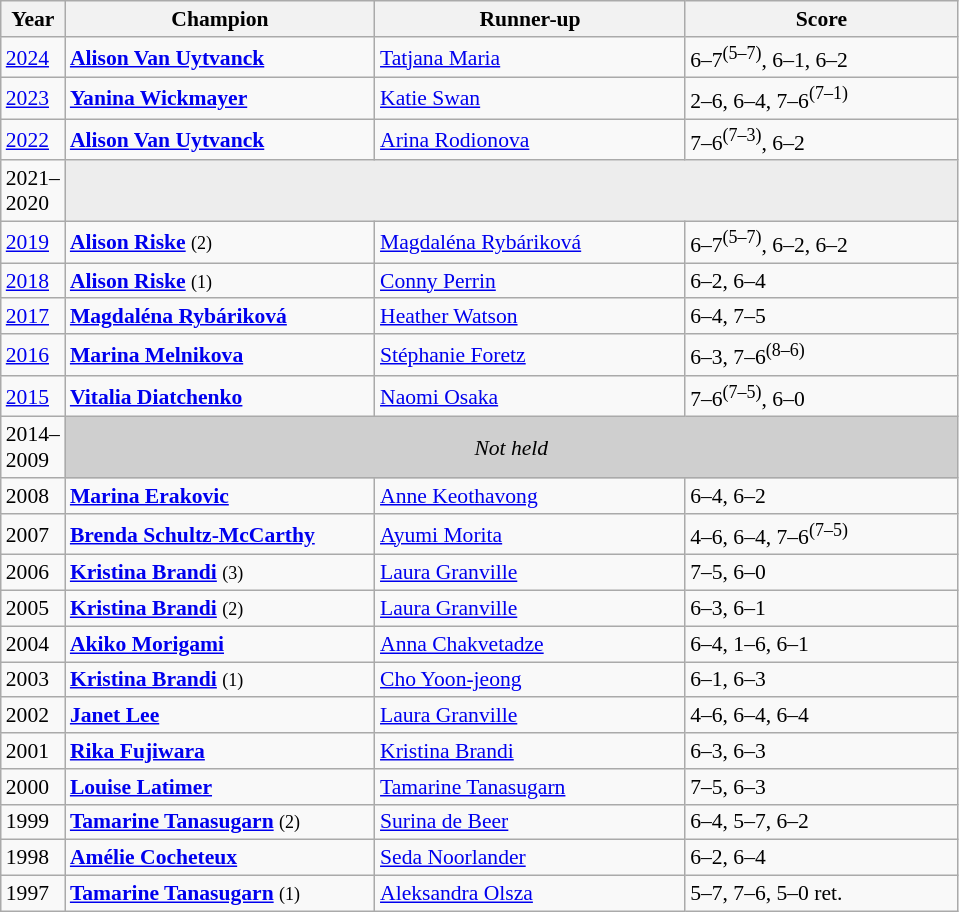<table class="wikitable" style="font-size:90%">
<tr>
<th>Year</th>
<th width="200">Champion</th>
<th width="200">Runner-up</th>
<th width="175">Score</th>
</tr>
<tr>
<td><a href='#'>2024</a></td>
<td> <strong><a href='#'>Alison Van Uytvanck</a></strong></td>
<td> <a href='#'>Tatjana Maria</a></td>
<td>6–7<sup>(5–7)</sup>, 6–1, 6–2</td>
</tr>
<tr>
<td><a href='#'>2023</a></td>
<td> <strong><a href='#'>Yanina Wickmayer</a></strong></td>
<td> <a href='#'>Katie Swan</a></td>
<td>2–6, 6–4, 7–6<sup>(7–1)</sup></td>
</tr>
<tr>
<td><a href='#'>2022</a></td>
<td> <strong><a href='#'>Alison Van Uytvanck</a></strong></td>
<td> <a href='#'>Arina Rodionova</a></td>
<td>7–6<sup>(7–3)</sup>, 6–2</td>
</tr>
<tr>
<td>2021–<br>2020</td>
<td colspan="3" bgcolor="#ededed"></td>
</tr>
<tr>
<td><a href='#'>2019</a></td>
<td> <strong><a href='#'>Alison Riske</a></strong> <small>(2)</small></td>
<td> <a href='#'>Magdaléna Rybáriková</a></td>
<td>6–7<sup>(5–7)</sup>, 6–2, 6–2</td>
</tr>
<tr>
<td><a href='#'>2018</a></td>
<td> <strong><a href='#'>Alison Riske</a></strong> <small>(1)</small></td>
<td> <a href='#'>Conny Perrin</a></td>
<td>6–2, 6–4</td>
</tr>
<tr>
<td><a href='#'>2017</a></td>
<td> <strong><a href='#'>Magdaléna Rybáriková</a></strong></td>
<td> <a href='#'>Heather Watson</a></td>
<td>6–4, 7–5</td>
</tr>
<tr>
<td><a href='#'>2016</a></td>
<td> <strong><a href='#'>Marina Melnikova</a></strong></td>
<td> <a href='#'>Stéphanie Foretz</a></td>
<td>6–3, 7–6<sup>(8–6)</sup></td>
</tr>
<tr>
<td><a href='#'>2015</a></td>
<td> <strong><a href='#'>Vitalia Diatchenko</a></strong></td>
<td> <a href='#'>Naomi Osaka</a></td>
<td>7–6<sup>(7–5)</sup>, 6–0</td>
</tr>
<tr>
<td>2014–<br>2009</td>
<td colspan=3 align=center style="background:#cfcfcf"><em>Not held</em></td>
</tr>
<tr>
<td>2008</td>
<td> <strong><a href='#'>Marina Erakovic</a></strong></td>
<td> <a href='#'>Anne Keothavong</a></td>
<td>6–4, 6–2</td>
</tr>
<tr>
<td>2007</td>
<td> <strong><a href='#'>Brenda Schultz-McCarthy</a></strong></td>
<td> <a href='#'>Ayumi Morita</a></td>
<td>4–6, 6–4, 7–6<sup>(7–5)</sup></td>
</tr>
<tr>
<td>2006</td>
<td> <strong><a href='#'>Kristina Brandi</a></strong> <small>(3)</small></td>
<td> <a href='#'>Laura Granville</a></td>
<td>7–5, 6–0</td>
</tr>
<tr>
<td>2005</td>
<td> <strong><a href='#'>Kristina Brandi</a></strong> <small>(2)</small></td>
<td> <a href='#'>Laura Granville</a></td>
<td>6–3, 6–1</td>
</tr>
<tr>
<td>2004</td>
<td> <strong><a href='#'>Akiko Morigami</a></strong></td>
<td> <a href='#'>Anna Chakvetadze</a></td>
<td>6–4, 1–6, 6–1</td>
</tr>
<tr>
<td>2003</td>
<td> <strong><a href='#'>Kristina Brandi</a></strong> <small>(1)</small></td>
<td> <a href='#'>Cho Yoon-jeong</a></td>
<td>6–1, 6–3</td>
</tr>
<tr>
<td>2002</td>
<td> <strong><a href='#'>Janet Lee</a></strong></td>
<td> <a href='#'>Laura Granville</a></td>
<td>4–6, 6–4, 6–4</td>
</tr>
<tr>
<td>2001</td>
<td> <strong><a href='#'>Rika Fujiwara</a></strong></td>
<td> <a href='#'>Kristina Brandi</a></td>
<td>6–3, 6–3</td>
</tr>
<tr>
<td>2000</td>
<td> <strong><a href='#'>Louise Latimer</a></strong></td>
<td> <a href='#'>Tamarine Tanasugarn</a></td>
<td>7–5, 6–3</td>
</tr>
<tr>
<td>1999</td>
<td> <strong><a href='#'>Tamarine Tanasugarn</a></strong> <small>(2)</small></td>
<td> <a href='#'>Surina de Beer</a></td>
<td>6–4, 5–7, 6–2</td>
</tr>
<tr>
<td>1998</td>
<td> <strong><a href='#'>Amélie Cocheteux</a></strong></td>
<td> <a href='#'>Seda Noorlander</a></td>
<td>6–2, 6–4</td>
</tr>
<tr>
<td>1997</td>
<td> <strong><a href='#'>Tamarine Tanasugarn</a></strong> <small>(1)</small></td>
<td> <a href='#'>Aleksandra Olsza</a></td>
<td>5–7, 7–6, 5–0 ret.</td>
</tr>
</table>
